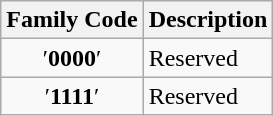<table class="wikitable">
<tr>
<th>Family Code</th>
<th>Description</th>
</tr>
<tr>
<td align="center">′<strong>0000</strong>′</td>
<td>Reserved</td>
</tr>
<tr>
<td align="center">′<strong>1111</strong>′</td>
<td>Reserved</td>
</tr>
</table>
